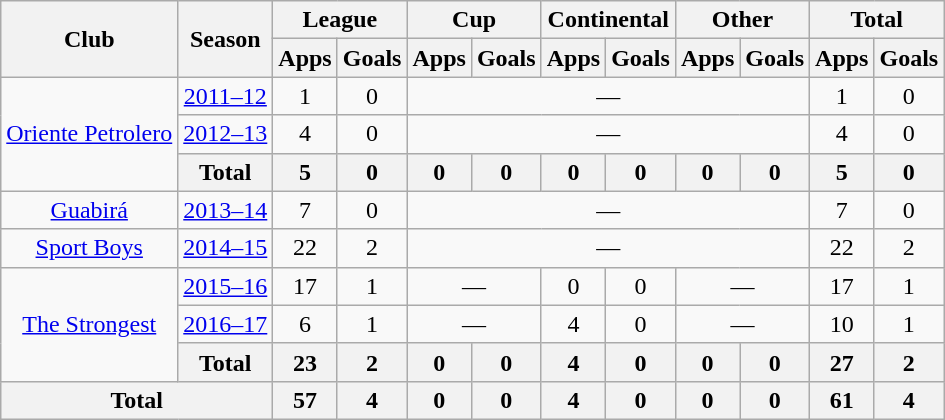<table class="wikitable" style="text-align: center">
<tr>
<th rowspan=2>Club</th>
<th rowspan=2>Season</th>
<th colspan=2>League</th>
<th colspan=2>Cup</th>
<th colspan=2>Continental</th>
<th colspan=2>Other</th>
<th colspan=2>Total</th>
</tr>
<tr>
<th>Apps</th>
<th>Goals</th>
<th>Apps</th>
<th>Goals</th>
<th>Apps</th>
<th>Goals</th>
<th>Apps</th>
<th>Goals</th>
<th>Apps</th>
<th>Goals</th>
</tr>
<tr>
<td rowspan=3><a href='#'>Oriente Petrolero</a></td>
<td><a href='#'>2011–12</a></td>
<td>1</td>
<td>0</td>
<td colspan="6">—</td>
<td>1</td>
<td>0</td>
</tr>
<tr>
<td><a href='#'>2012–13</a></td>
<td>4</td>
<td>0</td>
<td colspan="6">—</td>
<td>4</td>
<td>0</td>
</tr>
<tr>
<th>Total</th>
<th>5</th>
<th>0</th>
<th>0</th>
<th>0</th>
<th>0</th>
<th>0</th>
<th>0</th>
<th>0</th>
<th>5</th>
<th>0</th>
</tr>
<tr>
<td><a href='#'>Guabirá</a></td>
<td><a href='#'>2013–14</a></td>
<td>7</td>
<td>0</td>
<td colspan="6">—</td>
<td>7</td>
<td>0</td>
</tr>
<tr>
<td><a href='#'>Sport Boys</a></td>
<td><a href='#'>2014–15</a></td>
<td>22</td>
<td>2</td>
<td colspan="6">—</td>
<td>22</td>
<td>2</td>
</tr>
<tr>
<td rowspan=3><a href='#'>The Strongest</a></td>
<td><a href='#'>2015–16</a></td>
<td>17</td>
<td>1</td>
<td colspan="2">—</td>
<td>0</td>
<td>0</td>
<td colspan="2">—</td>
<td>17</td>
<td>1</td>
</tr>
<tr>
<td><a href='#'>2016–17</a></td>
<td>6</td>
<td>1</td>
<td colspan="2">—</td>
<td>4</td>
<td>0</td>
<td colspan="2">—</td>
<td>10</td>
<td>1</td>
</tr>
<tr>
<th>Total</th>
<th>23</th>
<th>2</th>
<th>0</th>
<th>0</th>
<th>4</th>
<th>0</th>
<th>0</th>
<th>0</th>
<th>27</th>
<th>2</th>
</tr>
<tr>
<th colspan=2>Total</th>
<th>57</th>
<th>4</th>
<th>0</th>
<th>0</th>
<th>4</th>
<th>0</th>
<th>0</th>
<th>0</th>
<th>61</th>
<th>4</th>
</tr>
</table>
